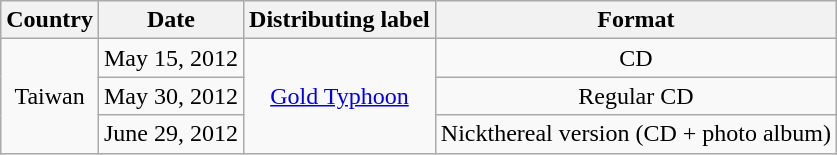<table class="wikitable">
<tr>
<th>Country</th>
<th>Date</th>
<th>Distributing label</th>
<th>Format</th>
</tr>
<tr align=center>
<td rowspan=3>Taiwan</td>
<td>May 15, 2012</td>
<td rowspan=3><a href='#'>Gold Typhoon</a></td>
<td>CD</td>
</tr>
<tr align=center>
<td>May 30, 2012</td>
<td>Regular CD</td>
</tr>
<tr align=center>
<td>June 29, 2012</td>
<td>Nickthereal version (CD + photo album) </td>
</tr>
</table>
